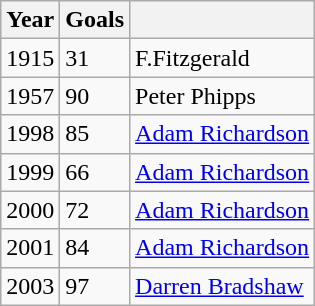<table class="wikitable sortable">
<tr>
<th>Year<br></th>
<th>Goals<br></th>
<th></th>
</tr>
<tr>
<td>1915</td>
<td>31</td>
<td>F.Fitzgerald</td>
</tr>
<tr>
<td>1957</td>
<td>90</td>
<td>Peter Phipps</td>
</tr>
<tr>
<td>1998</td>
<td>85</td>
<td><a href='#'>Adam Richardson</a></td>
</tr>
<tr>
<td>1999</td>
<td>66</td>
<td><a href='#'>Adam Richardson</a></td>
</tr>
<tr>
<td>2000</td>
<td>72</td>
<td><a href='#'>Adam Richardson</a></td>
</tr>
<tr>
<td>2001</td>
<td>84</td>
<td><a href='#'>Adam Richardson</a></td>
</tr>
<tr>
<td>2003</td>
<td>97</td>
<td><a href='#'>Darren Bradshaw</a></td>
</tr>
</table>
